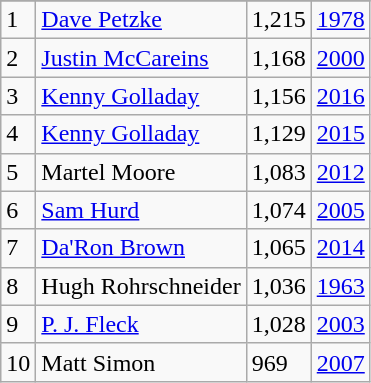<table class="wikitable">
<tr>
</tr>
<tr>
<td>1</td>
<td><a href='#'>Dave Petzke</a></td>
<td>1,215</td>
<td><a href='#'>1978</a></td>
</tr>
<tr>
<td>2</td>
<td><a href='#'>Justin McCareins</a></td>
<td>1,168</td>
<td><a href='#'>2000</a></td>
</tr>
<tr>
<td>3</td>
<td><a href='#'>Kenny Golladay</a></td>
<td>1,156</td>
<td><a href='#'>2016</a></td>
</tr>
<tr>
<td>4</td>
<td><a href='#'>Kenny Golladay</a></td>
<td>1,129</td>
<td><a href='#'>2015</a></td>
</tr>
<tr>
<td>5</td>
<td>Martel Moore</td>
<td>1,083</td>
<td><a href='#'>2012</a></td>
</tr>
<tr>
<td>6</td>
<td><a href='#'>Sam Hurd</a></td>
<td>1,074</td>
<td><a href='#'>2005</a></td>
</tr>
<tr>
<td>7</td>
<td><a href='#'>Da'Ron Brown</a></td>
<td>1,065</td>
<td><a href='#'>2014</a></td>
</tr>
<tr>
<td>8</td>
<td>Hugh Rohrschneider</td>
<td>1,036</td>
<td><a href='#'>1963</a></td>
</tr>
<tr>
<td>9</td>
<td><a href='#'>P. J. Fleck</a></td>
<td>1,028</td>
<td><a href='#'>2003</a></td>
</tr>
<tr>
<td>10</td>
<td>Matt Simon</td>
<td>969</td>
<td><a href='#'>2007</a></td>
</tr>
</table>
